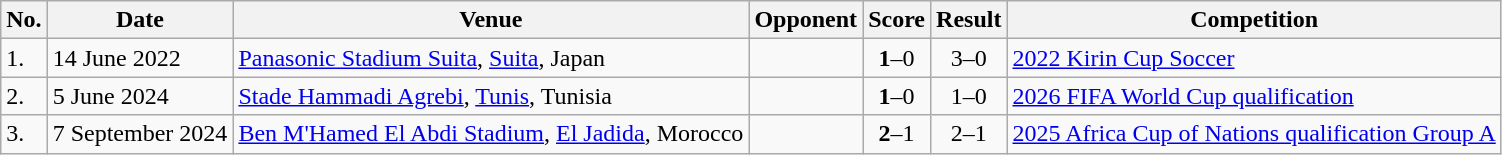<table class="wikitable">
<tr>
<th>No.</th>
<th>Date</th>
<th>Venue</th>
<th>Opponent</th>
<th>Score</th>
<th>Result</th>
<th>Competition</th>
</tr>
<tr>
<td>1.</td>
<td>14 June 2022</td>
<td><a href='#'>Panasonic Stadium Suita</a>, <a href='#'>Suita</a>, Japan</td>
<td></td>
<td align=center><strong>1</strong>–0</td>
<td align=center>3–0</td>
<td><a href='#'>2022 Kirin Cup Soccer</a></td>
</tr>
<tr>
<td>2.</td>
<td>5 June 2024</td>
<td><a href='#'>Stade Hammadi Agrebi</a>, <a href='#'>Tunis</a>, Tunisia</td>
<td></td>
<td align=center><strong>1</strong>–0</td>
<td align=center>1–0</td>
<td><a href='#'>2026 FIFA World Cup qualification</a></td>
</tr>
<tr>
<td>3.</td>
<td>7 September 2024</td>
<td><a href='#'>Ben M'Hamed El Abdi Stadium</a>, <a href='#'>El Jadida</a>, Morocco</td>
<td></td>
<td align="center"><strong>2</strong>–1</td>
<td align="center">2–1</td>
<td><a href='#'>2025 Africa Cup of Nations qualification Group A</a></td>
</tr>
</table>
